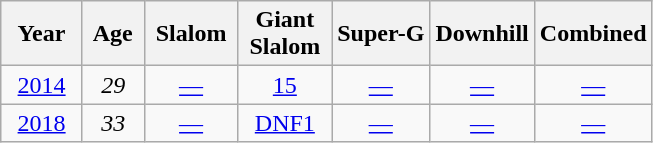<table class=wikitable style="text-align:center">
<tr>
<th>  Year  </th>
<th> Age </th>
<th> Slalom </th>
<th>Giant<br> Slalom </th>
<th>Super-G</th>
<th>Downhill</th>
<th>Combined</th>
</tr>
<tr>
<td><a href='#'>2014</a></td>
<td><em>29</em></td>
<td><a href='#'>—</a></td>
<td><a href='#'>15</a></td>
<td><a href='#'>—</a></td>
<td><a href='#'>—</a></td>
<td><a href='#'>—</a></td>
</tr>
<tr>
<td><a href='#'>2018</a></td>
<td><em>33</em></td>
<td><a href='#'>—</a></td>
<td><a href='#'>DNF1</a></td>
<td><a href='#'>—</a></td>
<td><a href='#'>—</a></td>
<td><a href='#'>—</a></td>
</tr>
</table>
